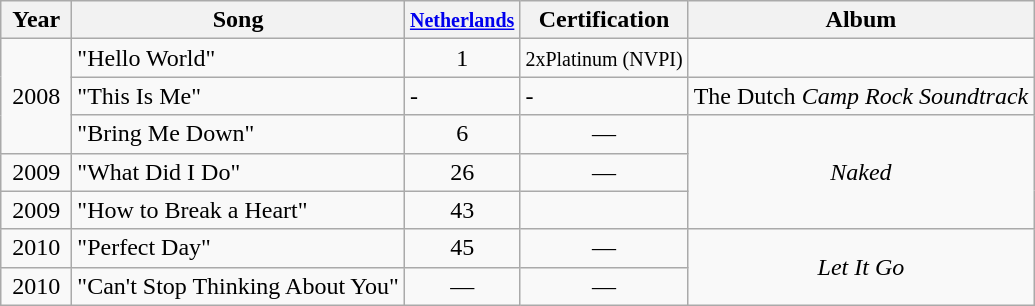<table class="wikitable">
<tr>
<th width="40">Year</th>
<th>Song</th>
<th width="40"><small><a href='#'>Netherlands</a></small></th>
<th>Certification</th>
<th>Album</th>
</tr>
<tr>
<td align="center" rowspan=3>2008</td>
<td>"Hello World"</td>
<td align="center">1</td>
<td><small>2xPlatinum (NVPI)</small></td>
<td align="center"></td>
</tr>
<tr>
<td>"This Is Me"</td>
<td algin="center">-</td>
<td algin="center">-</td>
<td algin="center">The Dutch <em>Camp Rock Soundtrack</em></td>
</tr>
<tr>
<td>"Bring Me Down"</td>
<td align="center">6</td>
<td align="center">—</td>
<td align="center" rowspan=3><em>Naked</em></td>
</tr>
<tr>
<td align="center" rowspan=1>2009</td>
<td>"What Did I Do"</td>
<td align="center">26</td>
<td align="center">—</td>
</tr>
<tr>
<td align="center" rowspan=1>2009</td>
<td>"How to Break a Heart"</td>
<td align="center">43</td>
<td align="center"></td>
</tr>
<tr>
<td align="center" rowspan=1>2010</td>
<td>"Perfect Day"</td>
<td align="center">45</td>
<td align="center">—</td>
<td align="center" rowspan=3><em>Let It Go</em></td>
</tr>
<tr>
<td align="center" rowspan=2>2010</td>
<td>"Can't Stop Thinking About You"</td>
<td align="center">—</td>
<td align="center">—</td>
</tr>
</table>
